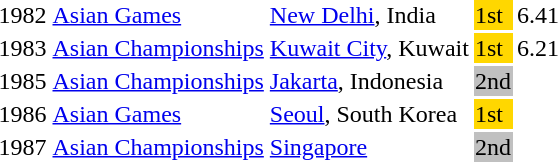<table>
<tr>
<td>1982</td>
<td><a href='#'>Asian Games</a></td>
<td><a href='#'>New Delhi</a>, India</td>
<td bgcolor="gold">1st</td>
<td>6.41 </td>
</tr>
<tr>
<td>1983</td>
<td><a href='#'>Asian Championships</a></td>
<td><a href='#'>Kuwait City</a>, Kuwait</td>
<td bgcolor="gold">1st</td>
<td>6.21 </td>
</tr>
<tr>
<td>1985</td>
<td><a href='#'>Asian Championships</a></td>
<td><a href='#'>Jakarta</a>, Indonesia</td>
<td bgcolor="silver">2nd</td>
<td></td>
</tr>
<tr>
<td>1986</td>
<td><a href='#'>Asian Games</a></td>
<td><a href='#'>Seoul</a>, South Korea</td>
<td bgcolor="gold">1st</td>
<td></td>
</tr>
<tr>
<td>1987</td>
<td><a href='#'>Asian Championships</a></td>
<td><a href='#'>Singapore</a></td>
<td bgcolor="silver">2nd</td>
<td></td>
</tr>
</table>
